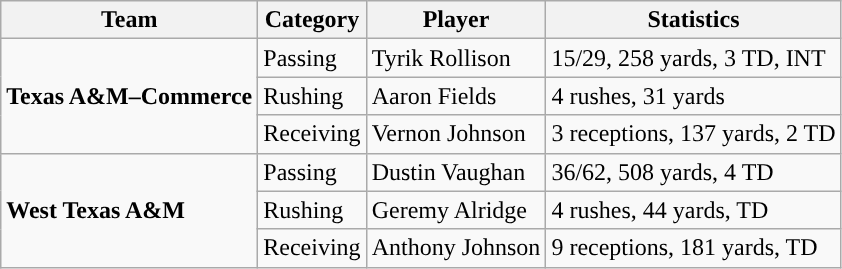<table class="wikitable" style="float: left;">
<tr>
<th>Team</th>
<th>Category</th>
<th>Player</th>
<th>Statistics</th>
</tr>
<tr>
<td rowspan=3><strong>Texas A&M–Commerce</strong></td>
<td>Passing</td>
<td>Tyrik Rollison</td>
<td>15/29, 258 yards, 3 TD, INT</td>
</tr>
<tr>
<td>Rushing</td>
<td>Aaron Fields</td>
<td>4 rushes, 31 yards</td>
</tr>
<tr>
<td>Receiving</td>
<td>Vernon Johnson</td>
<td>3 receptions, 137 yards, 2 TD</td>
</tr>
<tr>
<td rowspan=3><strong>West Texas A&M</strong></td>
<td>Passing</td>
<td>Dustin Vaughan</td>
<td>36/62, 508 yards, 4 TD</td>
</tr>
<tr>
<td>Rushing</td>
<td>Geremy Alridge</td>
<td>4 rushes, 44 yards, TD</td>
</tr>
<tr>
<td>Receiving</td>
<td>Anthony Johnson</td>
<td>9 receptions, 181 yards, TD</td>
</tr>
</table>
